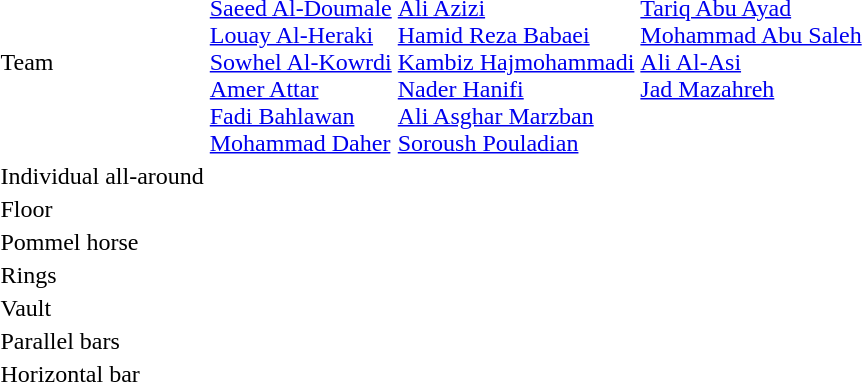<table>
<tr>
<td>Team</td>
<td><br><a href='#'>Saeed Al-Doumale</a><br><a href='#'>Louay Al-Heraki</a><br><a href='#'>Sowhel Al-Kowrdi</a><br><a href='#'>Amer Attar</a><br><a href='#'>Fadi Bahlawan</a><br><a href='#'>Mohammad Daher</a></td>
<td><br><a href='#'>Ali Azizi</a><br><a href='#'>Hamid Reza Babaei</a><br><a href='#'>Kambiz Hajmohammadi</a><br><a href='#'>Nader Hanifi</a><br><a href='#'>Ali Asghar Marzban</a><br><a href='#'>Soroush Pouladian</a></td>
<td valign=top><br><a href='#'>Tariq Abu Ayad</a><br><a href='#'>Mohammad Abu Saleh</a><br><a href='#'>Ali Al-Asi</a><br><a href='#'>Jad Mazahreh</a></td>
</tr>
<tr>
<td>Individual all-around</td>
<td></td>
<td></td>
<td></td>
</tr>
<tr>
<td>Floor</td>
<td></td>
<td></td>
<td></td>
</tr>
<tr>
<td>Pommel horse</td>
<td></td>
<td></td>
<td></td>
</tr>
<tr>
<td>Rings</td>
<td></td>
<td></td>
<td></td>
</tr>
<tr>
<td>Vault</td>
<td></td>
<td></td>
<td></td>
</tr>
<tr>
<td>Parallel bars</td>
<td></td>
<td></td>
<td></td>
</tr>
<tr>
<td>Horizontal bar</td>
<td></td>
<td></td>
<td></td>
</tr>
</table>
